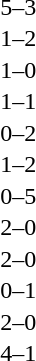<table cellspacing=1 width=70%>
<tr>
<th width=25%></th>
<th width=30%></th>
<th width=15%></th>
<th width=30%></th>
</tr>
<tr>
<td></td>
<td align=right></td>
<td align=center>5–3</td>
<td></td>
</tr>
<tr>
<td></td>
<td align=right></td>
<td align=center>1–2</td>
<td></td>
</tr>
<tr>
<td></td>
<td align=right></td>
<td align=center>1–0</td>
<td></td>
</tr>
<tr>
<td></td>
<td align=right></td>
<td align=center>1–1</td>
<td></td>
</tr>
<tr>
<td></td>
<td align=right></td>
<td align=center>0–2</td>
<td></td>
</tr>
<tr>
<td></td>
<td align=right></td>
<td align=center>1–2</td>
<td></td>
</tr>
<tr>
<td></td>
<td align=right></td>
<td align=center>0–5</td>
<td></td>
</tr>
<tr>
<td></td>
<td align=right></td>
<td align=center>2–0</td>
<td></td>
</tr>
<tr>
<td></td>
<td align=right></td>
<td align=center>2–0</td>
<td></td>
</tr>
<tr>
<td></td>
<td align=right></td>
<td align=center>0–1</td>
<td></td>
</tr>
<tr>
<td></td>
<td align=right></td>
<td align=center>2–0</td>
<td></td>
</tr>
<tr>
<td></td>
<td align=right></td>
<td align=center>4–1</td>
<td></td>
</tr>
</table>
